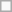<table class=wikitable>
<tr>
<td> </td>
</tr>
</table>
